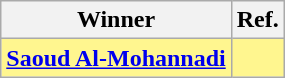<table class="wikitable">
<tr>
<th>Winner</th>
<th>Ref.</th>
</tr>
<tr bgcolor="#FFF68F">
<td> <strong><a href='#'>Saoud Al-Mohannadi</a></strong> </td>
<td align=center></td>
</tr>
</table>
